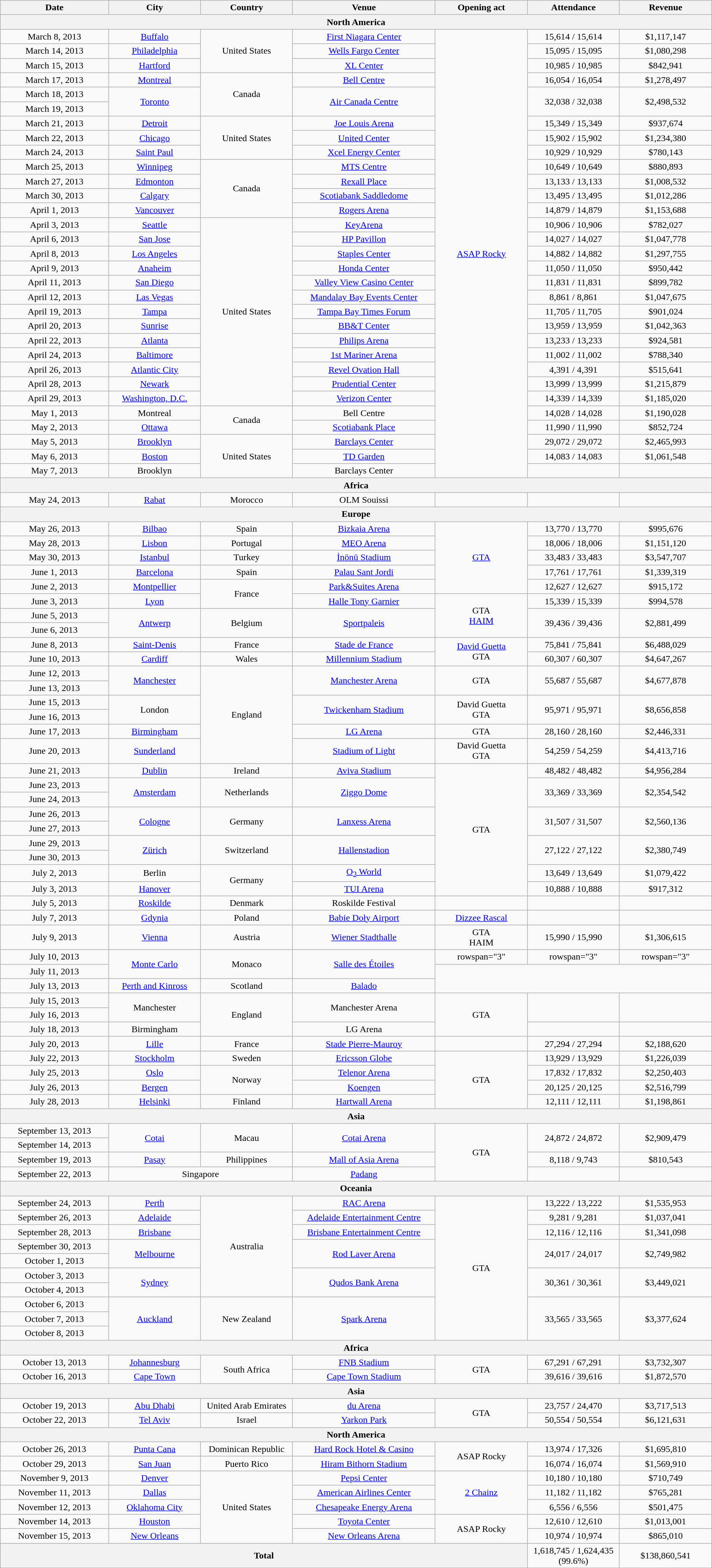<table class="wikitable" style="text-align:center;">
<tr>
<th scope="col" style="width:12em;">Date</th>
<th scope="col" style="width:10em;">City</th>
<th scope="col" style="width:10em;">Country</th>
<th scope="col" style="width:16em;">Venue</th>
<th scope="col" style="width:10em;">Opening act</th>
<th scope="col" style="width:10em;">Attendance</th>
<th scope="col" style="width:10em;">Revenue</th>
</tr>
<tr>
<th colspan="7">North America</th>
</tr>
<tr>
<td>March 8, 2013</td>
<td><a href='#'>Buffalo</a></td>
<td rowspan="3">United States</td>
<td><a href='#'>First Niagara Center</a></td>
<td rowspan="31"><a href='#'>ASAP Rocky</a></td>
<td>15,614 / 15,614</td>
<td>$1,117,147</td>
</tr>
<tr>
<td>March 14, 2013</td>
<td><a href='#'>Philadelphia</a></td>
<td><a href='#'>Wells Fargo Center</a></td>
<td>15,095 / 15,095</td>
<td>$1,080,298</td>
</tr>
<tr>
<td>March 15, 2013</td>
<td><a href='#'>Hartford</a></td>
<td><a href='#'>XL Center</a></td>
<td>10,985 / 10,985</td>
<td>$842,941</td>
</tr>
<tr>
<td>March 17, 2013</td>
<td><a href='#'>Montreal</a></td>
<td rowspan="3">Canada</td>
<td><a href='#'>Bell Centre</a></td>
<td>16,054 / 16,054</td>
<td>$1,278,497</td>
</tr>
<tr>
<td>March 18, 2013</td>
<td rowspan="2"><a href='#'>Toronto</a></td>
<td rowspan="2"><a href='#'>Air Canada Centre</a></td>
<td rowspan="2">32,038 / 32,038</td>
<td rowspan="2">$2,498,532</td>
</tr>
<tr>
<td>March 19, 2013</td>
</tr>
<tr>
<td>March 21, 2013</td>
<td><a href='#'>Detroit</a></td>
<td rowspan="3">United States</td>
<td><a href='#'>Joe Louis Arena</a></td>
<td>15,349 / 15,349</td>
<td>$937,674</td>
</tr>
<tr>
<td>March 22, 2013</td>
<td><a href='#'>Chicago</a></td>
<td><a href='#'>United Center</a></td>
<td>15,902 / 15,902</td>
<td>$1,234,380</td>
</tr>
<tr>
<td>March 24, 2013</td>
<td><a href='#'>Saint Paul</a></td>
<td><a href='#'>Xcel Energy Center</a></td>
<td>10,929 / 10,929</td>
<td>$780,143</td>
</tr>
<tr>
<td>March 25, 2013</td>
<td><a href='#'>Winnipeg</a></td>
<td rowspan="4">Canada</td>
<td><a href='#'>MTS Centre</a></td>
<td>10,649 / 10,649</td>
<td>$880,893</td>
</tr>
<tr>
<td>March 27, 2013</td>
<td><a href='#'>Edmonton</a></td>
<td><a href='#'>Rexall Place</a></td>
<td>13,133 / 13,133</td>
<td>$1,008,532</td>
</tr>
<tr>
<td>March 30, 2013</td>
<td><a href='#'>Calgary</a></td>
<td><a href='#'>Scotiabank Saddledome</a></td>
<td>13,495 / 13,495</td>
<td>$1,012,286</td>
</tr>
<tr>
<td>April 1, 2013</td>
<td><a href='#'>Vancouver</a></td>
<td><a href='#'>Rogers Arena</a></td>
<td>14,879 / 14,879</td>
<td>$1,153,688</td>
</tr>
<tr>
<td>April 3, 2013</td>
<td><a href='#'>Seattle</a></td>
<td rowspan="13">United States</td>
<td><a href='#'>KeyArena</a></td>
<td>10,906 / 10,906</td>
<td>$782,027</td>
</tr>
<tr>
<td>April 6, 2013</td>
<td><a href='#'>San Jose</a></td>
<td><a href='#'>HP Pavillon</a></td>
<td>14,027 / 14,027</td>
<td>$1,047,778</td>
</tr>
<tr>
<td>April 8, 2013</td>
<td><a href='#'>Los Angeles</a></td>
<td><a href='#'>Staples Center</a></td>
<td>14,882 / 14,882</td>
<td>$1,297,755</td>
</tr>
<tr>
<td>April 9, 2013</td>
<td><a href='#'>Anaheim</a></td>
<td><a href='#'>Honda Center</a></td>
<td>11,050 / 11,050</td>
<td>$950,442</td>
</tr>
<tr>
<td>April 11, 2013</td>
<td><a href='#'>San Diego</a></td>
<td><a href='#'>Valley View Casino Center</a></td>
<td>11,831 / 11,831</td>
<td>$899,782</td>
</tr>
<tr>
<td>April 12, 2013</td>
<td><a href='#'>Las Vegas</a></td>
<td><a href='#'>Mandalay Bay Events Center</a></td>
<td>8,861 / 8,861</td>
<td>$1,047,675</td>
</tr>
<tr>
<td>April 19, 2013</td>
<td><a href='#'>Tampa</a></td>
<td><a href='#'>Tampa Bay Times Forum</a></td>
<td>11,705 / 11,705</td>
<td>$901,024</td>
</tr>
<tr>
<td>April 20, 2013</td>
<td><a href='#'>Sunrise</a></td>
<td><a href='#'>BB&T Center</a></td>
<td>13,959 / 13,959</td>
<td>$1,042,363</td>
</tr>
<tr>
<td>April 22, 2013</td>
<td><a href='#'>Atlanta</a></td>
<td><a href='#'>Philips Arena</a></td>
<td>13,233 / 13,233</td>
<td>$924,581</td>
</tr>
<tr>
<td>April 24, 2013</td>
<td><a href='#'>Baltimore</a></td>
<td><a href='#'>1st Mariner Arena</a></td>
<td>11,002 / 11,002</td>
<td>$788,340</td>
</tr>
<tr>
<td>April 26, 2013</td>
<td><a href='#'>Atlantic City</a></td>
<td><a href='#'>Revel Ovation Hall</a></td>
<td>4,391 / 4,391</td>
<td>$515,641</td>
</tr>
<tr>
<td>April 28, 2013</td>
<td><a href='#'>Newark</a></td>
<td><a href='#'>Prudential Center</a></td>
<td>13,999 / 13,999</td>
<td>$1,215,879</td>
</tr>
<tr>
<td>April 29, 2013</td>
<td><a href='#'>Washington, D.C.</a></td>
<td><a href='#'>Verizon Center</a></td>
<td>14,339 / 14,339</td>
<td>$1,185,020</td>
</tr>
<tr>
<td>May 1, 2013</td>
<td>Montreal</td>
<td rowspan="2">Canada</td>
<td>Bell Centre</td>
<td>14,028 / 14,028</td>
<td>$1,190,028</td>
</tr>
<tr>
<td>May 2, 2013</td>
<td><a href='#'>Ottawa</a></td>
<td><a href='#'>Scotiabank Place</a></td>
<td>11,990 / 11,990</td>
<td>$852,724</td>
</tr>
<tr>
<td>May 5, 2013</td>
<td><a href='#'>Brooklyn</a></td>
<td rowspan="3">United States</td>
<td><a href='#'>Barclays Center</a></td>
<td>29,072 / 29,072</td>
<td>$2,465,993</td>
</tr>
<tr>
<td>May 6, 2013</td>
<td><a href='#'>Boston</a></td>
<td><a href='#'>TD Garden</a></td>
<td>14,083 / 14,083</td>
<td>$1,061,548</td>
</tr>
<tr>
<td>May 7, 2013</td>
<td>Brooklyn</td>
<td>Barclays Center</td>
<td></td>
<td></td>
</tr>
<tr>
<th colspan="7">Africa</th>
</tr>
<tr>
<td>May 24, 2013</td>
<td><a href='#'>Rabat</a></td>
<td>Morocco</td>
<td>OLM Souissi</td>
<td></td>
<td></td>
<td></td>
</tr>
<tr>
<th colspan="7">Europe</th>
</tr>
<tr>
<td>May 26, 2013</td>
<td><a href='#'>Bilbao</a></td>
<td>Spain</td>
<td><a href='#'>Bizkaia Arena</a></td>
<td rowspan="5"><a href='#'>GTA</a></td>
<td>13,770 / 13,770</td>
<td>$995,676</td>
</tr>
<tr>
<td>May 28, 2013</td>
<td><a href='#'>Lisbon</a></td>
<td>Portugal</td>
<td><a href='#'>MEO Arena</a></td>
<td>18,006 / 18,006</td>
<td>$1,151,120</td>
</tr>
<tr>
<td>May 30, 2013</td>
<td><a href='#'>Istanbul</a></td>
<td>Turkey</td>
<td><a href='#'>İnönü Stadium</a></td>
<td>33,483 / 33,483</td>
<td>$3,547,707</td>
</tr>
<tr>
<td>June 1, 2013</td>
<td><a href='#'>Barcelona</a></td>
<td>Spain</td>
<td><a href='#'>Palau Sant Jordi</a></td>
<td>17,761 / 17,761</td>
<td>$1,339,319</td>
</tr>
<tr>
<td>June 2, 2013</td>
<td><a href='#'>Montpellier</a></td>
<td rowspan="2">France</td>
<td><a href='#'>Park&Suites Arena</a></td>
<td>12,627 / 12,627</td>
<td>$915,172</td>
</tr>
<tr>
<td>June 3, 2013</td>
<td><a href='#'>Lyon</a></td>
<td><a href='#'>Halle Tony Garnier</a></td>
<td rowspan="3">GTA <br> <a href='#'>HAIM</a></td>
<td>15,339 / 15,339</td>
<td>$994,578</td>
</tr>
<tr>
<td>June 5, 2013</td>
<td rowspan="2"><a href='#'>Antwerp</a></td>
<td rowspan="2">Belgium</td>
<td rowspan="2"><a href='#'>Sportpaleis</a></td>
<td rowspan="2">39,436 / 39,436</td>
<td rowspan="2">$2,881,499</td>
</tr>
<tr>
<td>June 6, 2013</td>
</tr>
<tr>
<td>June 8, 2013</td>
<td><a href='#'>Saint-Denis</a></td>
<td>France</td>
<td><a href='#'>Stade de France</a></td>
<td rowspan="2"><a href='#'>David Guetta</a> <br> GTA</td>
<td>75,841 / 75,841</td>
<td>$6,488,029</td>
</tr>
<tr>
<td>June 10, 2013</td>
<td><a href='#'>Cardiff</a></td>
<td>Wales</td>
<td><a href='#'>Millennium Stadium</a></td>
<td>60,307 / 60,307</td>
<td>$4,647,267</td>
</tr>
<tr>
<td>June 12, 2013</td>
<td rowspan="2"><a href='#'>Manchester</a></td>
<td rowspan="6">England</td>
<td rowspan="2"><a href='#'>Manchester Arena</a></td>
<td rowspan="2">GTA</td>
<td rowspan="2">55,687 / 55,687</td>
<td rowspan="2">$4,677,878</td>
</tr>
<tr>
<td>June 13, 2013</td>
</tr>
<tr>
<td>June 15, 2013</td>
<td rowspan="2">London</td>
<td rowspan="2"><a href='#'>Twickenham Stadium</a></td>
<td rowspan="2">David Guetta <br> GTA</td>
<td rowspan="2">95,971 / 95,971</td>
<td rowspan="2">$8,656,858</td>
</tr>
<tr>
<td>June 16, 2013</td>
</tr>
<tr>
<td>June 17, 2013</td>
<td><a href='#'>Birmingham</a></td>
<td><a href='#'>LG Arena</a></td>
<td>GTA</td>
<td>28,160 / 28,160</td>
<td>$2,446,331</td>
</tr>
<tr>
<td>June 20, 2013</td>
<td><a href='#'>Sunderland</a></td>
<td><a href='#'>Stadium of Light</a></td>
<td>David Guetta <br> GTA</td>
<td>54,259 / 54,259</td>
<td>$4,413,716</td>
</tr>
<tr>
<td>June 21, 2013</td>
<td><a href='#'>Dublin</a></td>
<td>Ireland</td>
<td><a href='#'>Aviva Stadium</a></td>
<td rowspan="9">GTA</td>
<td>48,482 / 48,482</td>
<td>$4,956,284</td>
</tr>
<tr>
<td>June 23, 2013</td>
<td rowspan="2"><a href='#'>Amsterdam</a></td>
<td rowspan="2">Netherlands</td>
<td rowspan="2"><a href='#'>Ziggo Dome</a></td>
<td rowspan="2">33,369 / 33,369</td>
<td rowspan="2">$2,354,542</td>
</tr>
<tr>
<td>June 24, 2013</td>
</tr>
<tr>
<td>June 26, 2013</td>
<td rowspan="2"><a href='#'>Cologne</a></td>
<td rowspan="2">Germany</td>
<td rowspan="2"><a href='#'>Lanxess Arena</a></td>
<td rowspan="2">31,507 / 31,507</td>
<td rowspan="2">$2,560,136</td>
</tr>
<tr>
<td>June 27, 2013</td>
</tr>
<tr>
<td>June 29, 2013</td>
<td rowspan="2"><a href='#'>Zürich</a></td>
<td rowspan="2">Switzerland</td>
<td rowspan="2"><a href='#'>Hallenstadion</a></td>
<td rowspan="2">27,122 / 27,122</td>
<td rowspan="2">$2,380,749</td>
</tr>
<tr>
<td>June 30, 2013</td>
</tr>
<tr>
<td>July 2, 2013</td>
<td>Berlin</td>
<td rowspan="2">Germany</td>
<td><a href='#'>O<sub>2</sub> World</a></td>
<td>13,649 / 13,649</td>
<td>$1,079,422</td>
</tr>
<tr>
<td>July 3, 2013</td>
<td><a href='#'>Hanover</a></td>
<td><a href='#'>TUI Arena</a></td>
<td>10,888 / 10,888</td>
<td>$917,312</td>
</tr>
<tr>
<td>July 5, 2013</td>
<td><a href='#'>Roskilde</a></td>
<td>Denmark</td>
<td>Roskilde Festival</td>
<td></td>
<td></td>
<td></td>
</tr>
<tr>
<td>July 7, 2013</td>
<td><a href='#'>Gdynia</a></td>
<td>Poland</td>
<td><a href='#'>Babie Doły Airport</a></td>
<td><a href='#'>Dizzee Rascal</a></td>
<td></td>
<td></td>
</tr>
<tr>
<td>July 9, 2013</td>
<td><a href='#'>Vienna</a></td>
<td>Austria</td>
<td><a href='#'>Wiener Stadthalle</a></td>
<td>GTA <br> HAIM</td>
<td>15,990 / 15,990</td>
<td>$1,306,615</td>
</tr>
<tr>
<td>July 10, 2013</td>
<td rowspan="2"><a href='#'>Monte Carlo</a></td>
<td rowspan="2">Monaco</td>
<td rowspan="2"><a href='#'>Salle des Étoiles</a></td>
<td>rowspan="3" </td>
<td>rowspan="3" </td>
<td>rowspan="3" </td>
</tr>
<tr>
<td>July 11, 2013</td>
</tr>
<tr>
<td>July 13, 2013</td>
<td><a href='#'>Perth and Kinross</a></td>
<td>Scotland</td>
<td><a href='#'>Balado</a></td>
</tr>
<tr>
<td>July 15, 2013</td>
<td rowspan="2">Manchester</td>
<td rowspan="3">England</td>
<td rowspan="2">Manchester Arena</td>
<td rowspan="3">GTA</td>
<td rowspan="2"></td>
<td rowspan="2"></td>
</tr>
<tr>
<td>July 16, 2013</td>
</tr>
<tr>
<td>July 18, 2013</td>
<td>Birmingham</td>
<td>LG Arena</td>
<td></td>
<td></td>
</tr>
<tr>
<td>July 20, 2013</td>
<td><a href='#'>Lille</a></td>
<td>France</td>
<td><a href='#'>Stade Pierre-Mauroy</a></td>
<td></td>
<td>27,294 / 27,294</td>
<td>$2,188,620</td>
</tr>
<tr>
<td>July 22, 2013</td>
<td><a href='#'>Stockholm</a></td>
<td>Sweden</td>
<td><a href='#'>Ericsson Globe</a></td>
<td rowspan="4">GTA</td>
<td>13,929 / 13,929</td>
<td>$1,226,039</td>
</tr>
<tr>
<td>July 25, 2013</td>
<td><a href='#'>Oslo</a></td>
<td rowspan="2">Norway</td>
<td><a href='#'>Telenor Arena</a></td>
<td>17,832 / 17,832</td>
<td>$2,250,403</td>
</tr>
<tr>
<td>July 26, 2013</td>
<td><a href='#'>Bergen</a></td>
<td><a href='#'>Koengen</a></td>
<td>20,125 / 20,125</td>
<td>$2,516,799</td>
</tr>
<tr>
<td>July 28, 2013</td>
<td><a href='#'>Helsinki</a></td>
<td>Finland</td>
<td><a href='#'>Hartwall Arena</a></td>
<td>12,111 / 12,111</td>
<td>$1,198,861</td>
</tr>
<tr>
<th colspan="7">Asia</th>
</tr>
<tr>
<td>September 13, 2013</td>
<td rowspan="2"><a href='#'>Cotai</a></td>
<td rowspan="2">Macau</td>
<td rowspan="2"><a href='#'>Cotai Arena</a></td>
<td rowspan="4">GTA</td>
<td rowspan="2">24,872 / 24,872</td>
<td rowspan="2">$2,909,479</td>
</tr>
<tr>
<td>September 14, 2013</td>
</tr>
<tr>
<td>September 19, 2013</td>
<td><a href='#'>Pasay</a></td>
<td>Philippines</td>
<td><a href='#'>Mall of Asia Arena</a></td>
<td>8,118 / 9,743</td>
<td>$810,543</td>
</tr>
<tr>
<td>September 22, 2013</td>
<td colspan="2">Singapore</td>
<td><a href='#'>Padang</a></td>
<td></td>
<td></td>
</tr>
<tr>
<th colspan="7">Oceania</th>
</tr>
<tr>
<td>September 24, 2013</td>
<td><a href='#'>Perth</a></td>
<td rowspan="7">Australia</td>
<td><a href='#'>RAC Arena</a></td>
<td rowspan="10">GTA</td>
<td>13,222 / 13,222</td>
<td>$1,535,953</td>
</tr>
<tr>
<td>September 26, 2013</td>
<td><a href='#'>Adelaide</a></td>
<td><a href='#'>Adelaide Entertainment Centre</a></td>
<td>9,281 / 9,281</td>
<td>$1,037,041</td>
</tr>
<tr>
<td>September 28, 2013</td>
<td><a href='#'>Brisbane</a></td>
<td><a href='#'>Brisbane Entertainment Centre</a></td>
<td>12,116 / 12,116</td>
<td>$1,341,098</td>
</tr>
<tr>
<td>September 30, 2013</td>
<td rowspan="2"><a href='#'>Melbourne</a></td>
<td rowspan="2"><a href='#'>Rod Laver Arena</a></td>
<td rowspan="2">24,017 / 24,017</td>
<td rowspan="2">$2,749,982</td>
</tr>
<tr>
<td>October 1, 2013</td>
</tr>
<tr>
<td>October 3, 2013</td>
<td rowspan="2"><a href='#'>Sydney</a></td>
<td rowspan="2"><a href='#'>Qudos Bank Arena</a></td>
<td rowspan="2">30,361 / 30,361</td>
<td rowspan="2">$3,449,021</td>
</tr>
<tr>
<td>October 4, 2013</td>
</tr>
<tr>
<td>October 6, 2013</td>
<td rowspan="3"><a href='#'>Auckland</a></td>
<td rowspan="3">New Zealand</td>
<td rowspan="3"><a href='#'>Spark Arena</a></td>
<td rowspan="3">33,565 / 33,565</td>
<td rowspan="3">$3,377,624</td>
</tr>
<tr>
<td>October 7, 2013</td>
</tr>
<tr>
<td>October 8, 2013</td>
</tr>
<tr>
<th colspan="7">Africa</th>
</tr>
<tr>
<td>October 13, 2013</td>
<td><a href='#'>Johannesburg</a></td>
<td rowspan="2">South Africa</td>
<td><a href='#'>FNB Stadium</a></td>
<td rowspan="2">GTA</td>
<td>67,291 / 67,291</td>
<td>$3,732,307</td>
</tr>
<tr>
<td>October 16, 2013</td>
<td><a href='#'>Cape Town</a></td>
<td><a href='#'>Cape Town Stadium</a></td>
<td>39,616 / 39,616</td>
<td>$1,872,570</td>
</tr>
<tr>
<th colspan="7">Asia</th>
</tr>
<tr>
<td>October 19, 2013</td>
<td><a href='#'>Abu Dhabi</a></td>
<td>United Arab Emirates</td>
<td><a href='#'>du Arena</a></td>
<td rowspan="2">GTA</td>
<td>23,757 / 24,470</td>
<td>$3,717,513</td>
</tr>
<tr>
<td>October 22, 2013</td>
<td><a href='#'>Tel Aviv</a></td>
<td>Israel</td>
<td><a href='#'>Yarkon Park</a></td>
<td>50,554 / 50,554</td>
<td>$6,121,631</td>
</tr>
<tr>
<th colspan="7">North America</th>
</tr>
<tr>
<td>October 26, 2013</td>
<td><a href='#'>Punta Cana</a></td>
<td>Dominican Republic</td>
<td><a href='#'>Hard Rock Hotel & Casino</a></td>
<td rowspan="2">ASAP Rocky</td>
<td>13,974 / 17,326</td>
<td>$1,695,810</td>
</tr>
<tr>
<td>October 29, 2013</td>
<td><a href='#'>San Juan</a></td>
<td>Puerto Rico</td>
<td><a href='#'>Hiram Bithorn Stadium</a></td>
<td>16,074 / 16,074</td>
<td>$1,569,910</td>
</tr>
<tr>
<td>November 9, 2013</td>
<td><a href='#'>Denver</a></td>
<td rowspan="5">United States</td>
<td><a href='#'>Pepsi Center</a></td>
<td rowspan="3"><a href='#'>2 Chainz</a></td>
<td>10,180 / 10,180</td>
<td>$710,749</td>
</tr>
<tr>
<td>November 11, 2013</td>
<td><a href='#'>Dallas</a></td>
<td><a href='#'>American Airlines Center</a></td>
<td>11,182 / 11,182</td>
<td>$765,281</td>
</tr>
<tr>
<td>November 12, 2013</td>
<td><a href='#'>Oklahoma City</a></td>
<td><a href='#'>Chesapeake Energy Arena</a></td>
<td>6,556 / 6,556</td>
<td>$501,475</td>
</tr>
<tr>
<td>November 14, 2013</td>
<td><a href='#'>Houston</a></td>
<td><a href='#'>Toyota Center</a></td>
<td rowspan="2">ASAP Rocky</td>
<td>12,610 / 12,610</td>
<td>$1,013,001</td>
</tr>
<tr>
<td>November 15, 2013</td>
<td><a href='#'>New Orleans</a></td>
<td><a href='#'>New Orleans Arena</a></td>
<td>10,974 / 10,974</td>
<td>$865,010</td>
</tr>
<tr>
<th colspan="5">Total</th>
<td>1,618,745 / 1,624,435 (99.6%)</td>
<td>$138,860,541</td>
</tr>
</table>
